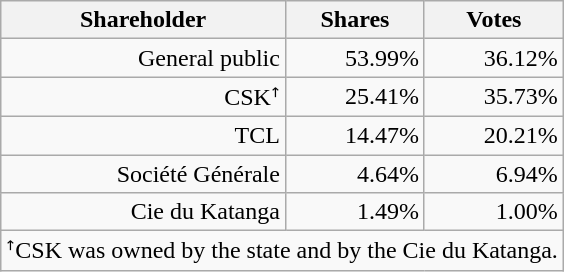<table class="wikitable sortable" style="text-align:right">
<tr>
<th>Shareholder</th>
<th>Shares</th>
<th>Votes</th>
</tr>
<tr>
<td>General public</td>
<td>53.99%</td>
<td>36.12%</td>
</tr>
<tr>
<td>CSKꜛ</td>
<td>25.41%</td>
<td>35.73%</td>
</tr>
<tr>
<td>TCL</td>
<td>14.47%</td>
<td>20.21%</td>
</tr>
<tr>
<td>Société Générale</td>
<td>4.64%</td>
<td>6.94%</td>
</tr>
<tr>
<td>Cie du Katanga</td>
<td>1.49%</td>
<td>1.00%</td>
</tr>
<tr>
<td colspan=3>ꜛCSK was owned  by the state and  by the Cie du Katanga.</td>
</tr>
</table>
